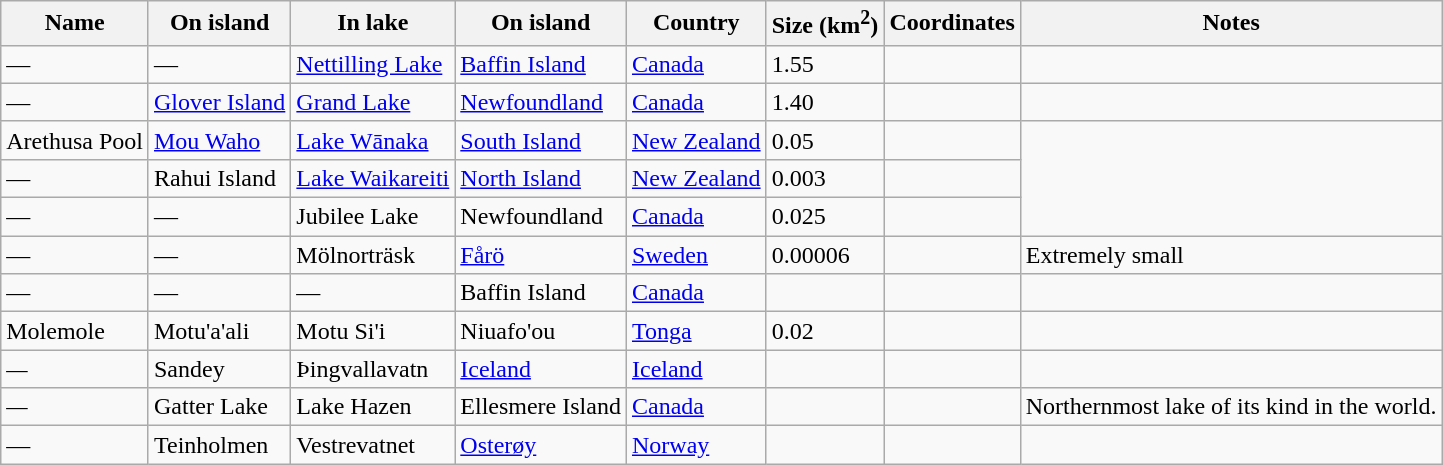<table class="wikitable sortable">
<tr>
<th>Name</th>
<th>On island</th>
<th>In lake</th>
<th>On island</th>
<th>Country</th>
<th>Size (km<sup>2</sup>)</th>
<th>Coordinates</th>
<th>Notes</th>
</tr>
<tr>
<td>—</td>
<td>—</td>
<td><a href='#'>Nettilling Lake</a></td>
<td><a href='#'>Baffin Island</a></td>
<td><a href='#'>Canada</a></td>
<td>1.55</td>
<td></td>
<td></td>
</tr>
<tr>
<td>—</td>
<td><a href='#'>Glover Island</a></td>
<td><a href='#'>Grand Lake</a></td>
<td><a href='#'>Newfoundland</a></td>
<td><a href='#'>Canada</a></td>
<td>1.40</td>
<td></td>
<td></td>
</tr>
<tr>
<td>Arethusa Pool</td>
<td><a href='#'>Mou Waho</a></td>
<td><a href='#'>Lake Wānaka</a></td>
<td><a href='#'>South Island</a></td>
<td><a href='#'>New Zealand</a></td>
<td>0.05</td>
<td></td>
</tr>
<tr>
<td>—</td>
<td>Rahui Island</td>
<td><a href='#'>Lake Waikareiti</a></td>
<td><a href='#'>North Island</a></td>
<td><a href='#'>New Zealand</a></td>
<td>0.003</td>
<td></td>
</tr>
<tr>
<td>—</td>
<td>—</td>
<td>Jubilee Lake</td>
<td>Newfoundland</td>
<td><a href='#'>Canada</a></td>
<td>0.025</td>
<td></td>
</tr>
<tr>
<td>—</td>
<td>—</td>
<td>Mölnorträsk</td>
<td><a href='#'>Fårö</a></td>
<td><a href='#'>Sweden</a></td>
<td>0.00006</td>
<td></td>
<td>Extremely small</td>
</tr>
<tr>
<td>—</td>
<td>—</td>
<td>—</td>
<td>Baffin Island</td>
<td><a href='#'>Canada</a></td>
<td></td>
<td></td>
</tr>
<tr>
<td>Molemole</td>
<td>Motu'a'ali</td>
<td>Motu Si'i</td>
<td>Niuafo'ou</td>
<td><a href='#'>Tonga</a></td>
<td>0.02</td>
<td></td>
<td></td>
</tr>
<tr>
<td><em>—</em></td>
<td>Sandey</td>
<td>Þingvallavatn</td>
<td><a href='#'>Iceland</a></td>
<td><a href='#'>Iceland</a></td>
<td></td>
<td></td>
<td></td>
</tr>
<tr>
<td><em>—</em></td>
<td>Gatter Lake</td>
<td>Lake Hazen</td>
<td>Ellesmere Island</td>
<td><a href='#'>Canada</a></td>
<td></td>
<td></td>
<td>Northernmost lake of its kind in the world.</td>
</tr>
<tr>
<td>—</td>
<td>Teinholmen</td>
<td>Vestrevatnet</td>
<td><a href='#'>Osterøy</a></td>
<td><a href='#'>Norway</a></td>
<td></td>
<td></td>
<td></td>
</tr>
</table>
